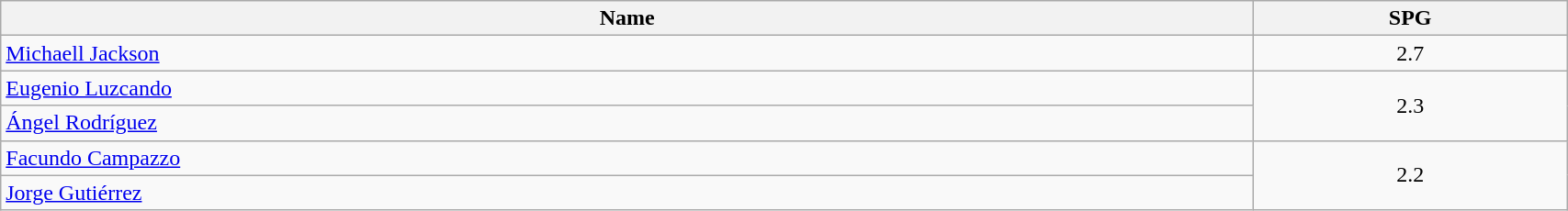<table class=wikitable width="90%">
<tr>
<th width="80%">Name</th>
<th width="20%">SPG</th>
</tr>
<tr>
<td> <a href='#'>Michaell Jackson</a></td>
<td align=center>2.7</td>
</tr>
<tr>
<td> <a href='#'>Eugenio Luzcando</a></td>
<td align=center rowspan=2>2.3</td>
</tr>
<tr>
<td> <a href='#'>Ángel Rodríguez</a></td>
</tr>
<tr>
<td> <a href='#'>Facundo Campazzo</a></td>
<td align=center rowspan=2>2.2</td>
</tr>
<tr>
<td> <a href='#'>Jorge Gutiérrez</a></td>
</tr>
</table>
